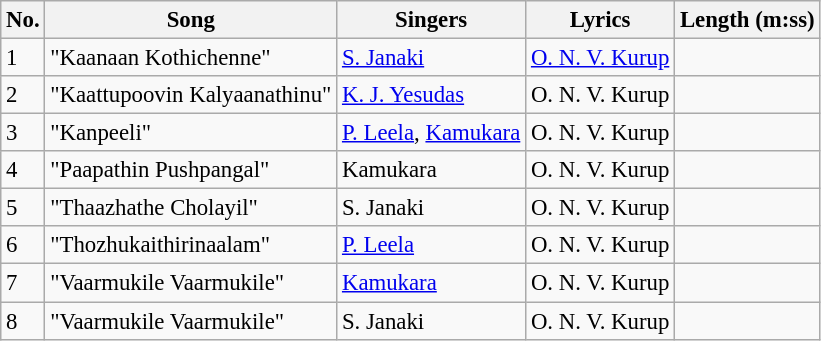<table class="wikitable" style="font-size:95%;">
<tr>
<th>No.</th>
<th>Song</th>
<th>Singers</th>
<th>Lyrics</th>
<th>Length (m:ss)</th>
</tr>
<tr>
<td>1</td>
<td>"Kaanaan Kothichenne"</td>
<td><a href='#'>S. Janaki</a></td>
<td><a href='#'>O. N. V. Kurup</a></td>
<td></td>
</tr>
<tr>
<td>2</td>
<td>"Kaattupoovin Kalyaanathinu"</td>
<td><a href='#'>K. J. Yesudas</a></td>
<td>O. N. V. Kurup</td>
<td></td>
</tr>
<tr>
<td>3</td>
<td>"Kanpeeli"</td>
<td><a href='#'>P. Leela</a>, <a href='#'>Kamukara</a></td>
<td>O. N. V. Kurup</td>
<td></td>
</tr>
<tr>
<td>4</td>
<td>"Paapathin Pushpangal"</td>
<td>Kamukara</td>
<td>O. N. V. Kurup</td>
<td></td>
</tr>
<tr>
<td>5</td>
<td>"Thaazhathe Cholayil"</td>
<td>S. Janaki</td>
<td>O. N. V. Kurup</td>
<td></td>
</tr>
<tr>
<td>6</td>
<td>"Thozhukaithirinaalam"</td>
<td><a href='#'>P. Leela</a></td>
<td>O. N. V. Kurup</td>
<td></td>
</tr>
<tr>
<td>7</td>
<td>"Vaarmukile Vaarmukile"</td>
<td><a href='#'>Kamukara</a></td>
<td>O. N. V. Kurup</td>
<td></td>
</tr>
<tr>
<td>8</td>
<td>"Vaarmukile Vaarmukile"</td>
<td>S. Janaki</td>
<td>O. N. V. Kurup</td>
<td></td>
</tr>
</table>
